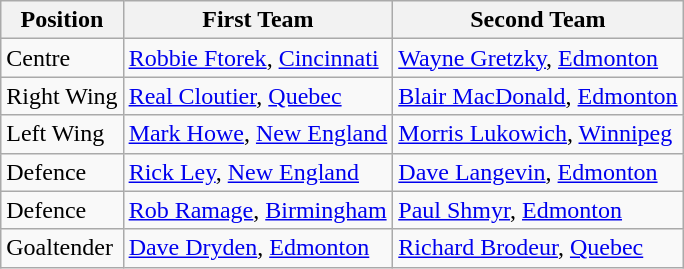<table class="wikitable">
<tr>
<th><strong>Position</strong></th>
<th><strong>First Team</strong></th>
<th><strong>Second Team</strong></th>
</tr>
<tr>
<td>Centre</td>
<td><a href='#'>Robbie Ftorek</a>, <a href='#'>Cincinnati</a></td>
<td><a href='#'>Wayne Gretzky</a>, <a href='#'>Edmonton</a></td>
</tr>
<tr>
<td>Right Wing</td>
<td><a href='#'>Real Cloutier</a>, <a href='#'>Quebec</a></td>
<td><a href='#'>Blair MacDonald</a>, <a href='#'>Edmonton</a></td>
</tr>
<tr>
<td>Left Wing</td>
<td><a href='#'>Mark Howe</a>, <a href='#'>New England</a></td>
<td><a href='#'>Morris Lukowich</a>, <a href='#'>Winnipeg</a></td>
</tr>
<tr>
<td>Defence</td>
<td><a href='#'>Rick Ley</a>, <a href='#'>New England</a></td>
<td><a href='#'>Dave Langevin</a>, <a href='#'>Edmonton</a></td>
</tr>
<tr>
<td>Defence</td>
<td><a href='#'>Rob Ramage</a>, <a href='#'>Birmingham</a></td>
<td><a href='#'>Paul Shmyr</a>, <a href='#'>Edmonton</a></td>
</tr>
<tr>
<td>Goaltender</td>
<td><a href='#'>Dave Dryden</a>, <a href='#'>Edmonton</a></td>
<td><a href='#'>Richard Brodeur</a>, <a href='#'>Quebec</a></td>
</tr>
</table>
